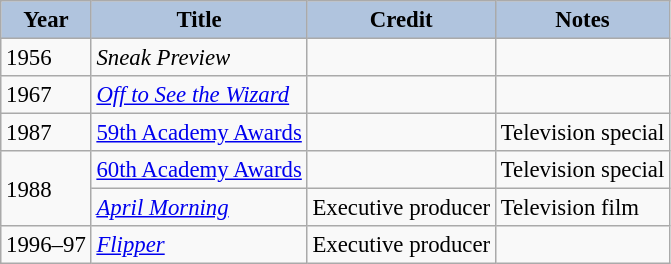<table class="wikitable" style="font-size:95%;">
<tr>
<th style="background:#B0C4DE;">Year</th>
<th style="background:#B0C4DE;">Title</th>
<th style="background:#B0C4DE;">Credit</th>
<th style="background:#B0C4DE;">Notes</th>
</tr>
<tr>
<td>1956</td>
<td><em>Sneak Preview</em></td>
<td></td>
<td></td>
</tr>
<tr>
<td>1967</td>
<td><em><a href='#'>Off to See the Wizard</a></em></td>
<td></td>
<td></td>
</tr>
<tr>
<td>1987</td>
<td><a href='#'>59th Academy Awards</a></td>
<td></td>
<td>Television special</td>
</tr>
<tr>
<td rowspan=2>1988</td>
<td><a href='#'>60th Academy Awards</a></td>
<td></td>
<td>Television special</td>
</tr>
<tr>
<td><em><a href='#'>April Morning</a></em></td>
<td>Executive producer</td>
<td>Television film</td>
</tr>
<tr>
<td>1996–97</td>
<td><em><a href='#'>Flipper</a></em></td>
<td>Executive producer</td>
<td></td>
</tr>
</table>
